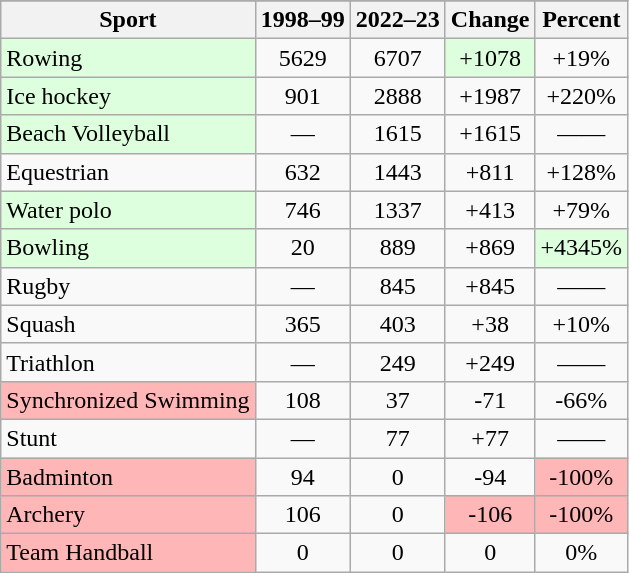<table class="wikitable sortable" style="text-align: center;">
<tr>
</tr>
<tr>
<th>Sport</th>
<th>1998–99</th>
<th>2022–23</th>
<th>Change</th>
<th>Percent</th>
</tr>
<tr>
<td align=left style="background:#dfd;">Rowing</td>
<td>5629</td>
<td>6707</td>
<td style="background:#dfd;">+1078</td>
<td>+19%</td>
</tr>
<tr>
<td align=left style="background:#dfd;">Ice hockey</td>
<td>901</td>
<td>2888</td>
<td>+1987</td>
<td>+220%</td>
</tr>
<tr>
<td align=left style="background:#dfd;">Beach Volleyball</td>
<td>—</td>
<td>1615</td>
<td>+1615</td>
<td>——</td>
</tr>
<tr>
<td align=left>Equestrian</td>
<td>632</td>
<td>1443</td>
<td>+811</td>
<td>+128%</td>
</tr>
<tr>
<td align=left style="background:#dfd;">Water polo</td>
<td>746</td>
<td>1337</td>
<td>+413</td>
<td>+79%</td>
</tr>
<tr>
<td align=left style="background:#dfd;">Bowling</td>
<td>20</td>
<td>889</td>
<td>+869</td>
<td style="background:#dfd;">+4345%</td>
</tr>
<tr>
<td align=left>Rugby</td>
<td>—</td>
<td>845</td>
<td>+845</td>
<td>——</td>
</tr>
<tr>
<td align=left>Squash</td>
<td>365</td>
<td>403</td>
<td>+38</td>
<td>+10%</td>
</tr>
<tr>
<td align=left>Triathlon</td>
<td>—</td>
<td>249</td>
<td>+249</td>
<td>——</td>
</tr>
<tr>
<td align=left style="background:#ffb6b6;">Synchronized Swimming</td>
<td>108</td>
<td>37</td>
<td>-71</td>
<td>-66%</td>
</tr>
<tr>
<td align=left>Stunt</td>
<td>—</td>
<td>77</td>
<td>+77</td>
<td>——</td>
</tr>
<tr>
<td align=left style="background:#ffb6b6;">Badminton</td>
<td>94</td>
<td>0</td>
<td>-94</td>
<td style="background:#ffb6b6;">-100%</td>
</tr>
<tr>
<td align=left style="background:#ffb6b6;">Archery</td>
<td>106</td>
<td>0</td>
<td style="background:#ffb6b6;">-106</td>
<td style="background:#ffb6b6;">-100%</td>
</tr>
<tr>
<td align=left style="background:#ffb6b6;">Team Handball</td>
<td>0</td>
<td>0</td>
<td>0</td>
<td>0%</td>
</tr>
</table>
